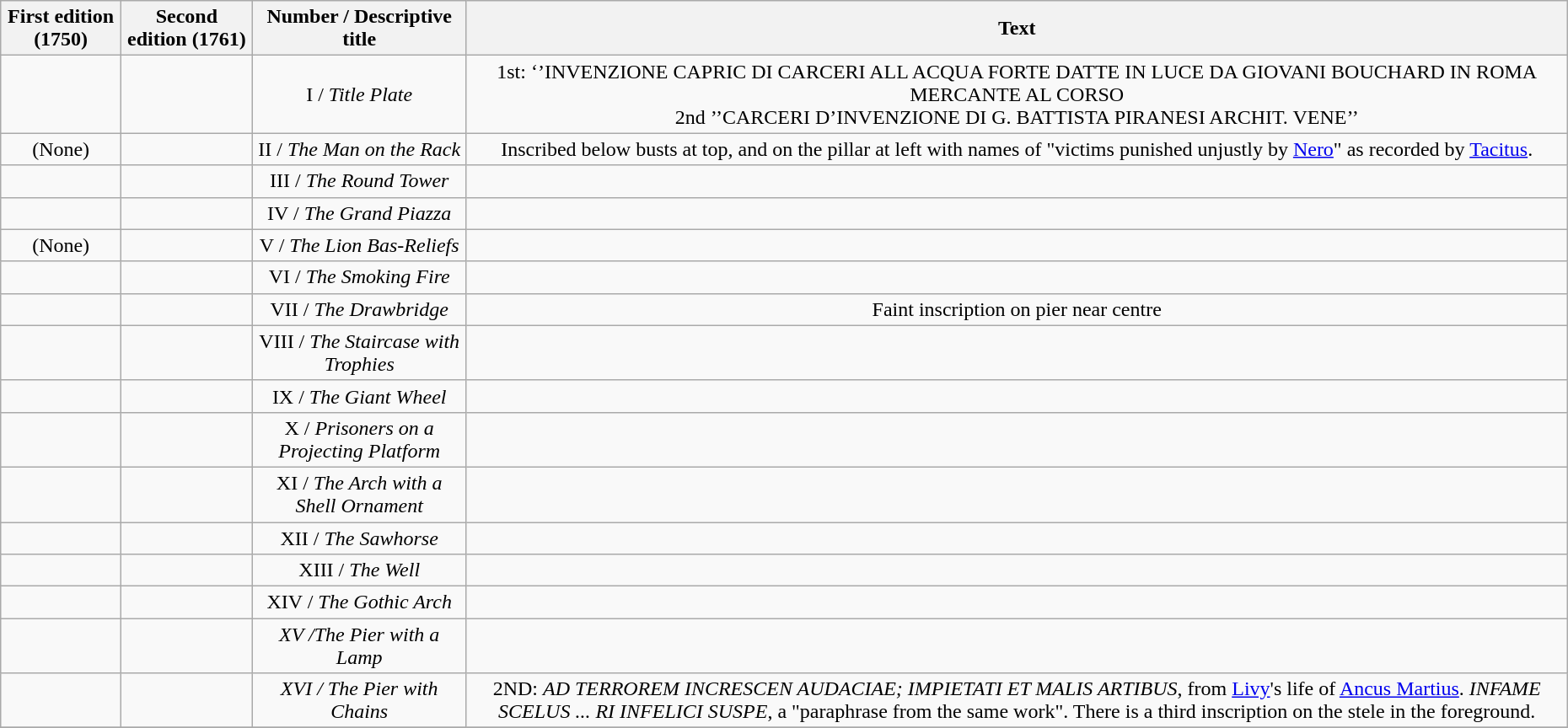<table class="unsortable wikitable" style="margin-left:0.5em; text-align:center">
<tr>
<th>First edition (1750)</th>
<th>Second edition (1761)</th>
<th>Number / Descriptive title</th>
<th>Text</th>
</tr>
<tr>
<td></td>
<td></td>
<td>I / <em>Title Plate</em></td>
<td>1st: ‘’INVENZIONE CAPRIC DI CARCERI ALL ACQUA FORTE DATTE IN LUCE DA GIOVANI BOUCHARD IN ROMA MERCANTE AL CORSO<br>2nd ’’CARCERI D’INVENZIONE DI G. BATTISTA PIRANESI ARCHIT. VENE’’</td>
</tr>
<tr>
<td>(None)</td>
<td></td>
<td>II / <em>The Man on the Rack</em></td>
<td>Inscribed below busts at top, and on the pillar at left with names of "victims punished unjustly by <a href='#'>Nero</a>" as recorded by <a href='#'>Tacitus</a>.</td>
</tr>
<tr>
<td></td>
<td></td>
<td>III / <em>The Round Tower</em></td>
<td></td>
</tr>
<tr>
<td></td>
<td></td>
<td>IV / <em>The Grand Piazza</em></td>
<td></td>
</tr>
<tr>
<td>(None)</td>
<td></td>
<td>V / <em>The Lion Bas-Reliefs</em></td>
<td></td>
</tr>
<tr>
<td></td>
<td></td>
<td>VI / <em>The Smoking Fire</em></td>
<td></td>
</tr>
<tr>
<td></td>
<td></td>
<td>VII / <em>The Drawbridge</em></td>
<td>Faint inscription on pier near centre</td>
</tr>
<tr>
<td></td>
<td></td>
<td>VIII / <em>The Staircase with Trophies</em></td>
<td></td>
</tr>
<tr>
<td></td>
<td></td>
<td>IX / <em>The Giant Wheel</em></td>
<td></td>
</tr>
<tr>
<td></td>
<td></td>
<td>X / <em>Prisoners on a Projecting Platform</em></td>
<td></td>
</tr>
<tr>
<td></td>
<td></td>
<td>XI / <em>The Arch with a Shell Ornament</em></td>
<td></td>
</tr>
<tr>
<td></td>
<td></td>
<td>XII / <em>The Sawhorse</em></td>
<td></td>
</tr>
<tr>
<td></td>
<td></td>
<td>XIII / <em>The Well</em></td>
<td></td>
</tr>
<tr>
<td></td>
<td></td>
<td>XIV / <em>The Gothic Arch</em></td>
<td></td>
</tr>
<tr>
<td></td>
<td></td>
<td><em>XV /The Pier with a Lamp</em></td>
<td></td>
</tr>
<tr>
<td></td>
<td></td>
<td><em>XVI / The Pier with Chains</em></td>
<td>2ND: <em>AD TERROREM INCRESCEN AUDACIAE; IMPIETATI ET MALIS ARTIBUS</em>, from <a href='#'>Livy</a>'s life of <a href='#'>Ancus Martius</a>. <em>INFAME SCELUS ... RI INFELICI SUSPE</em>, a "paraphrase from the same work". There is a third inscription on the stele in the foreground.</td>
</tr>
<tr>
</tr>
</table>
